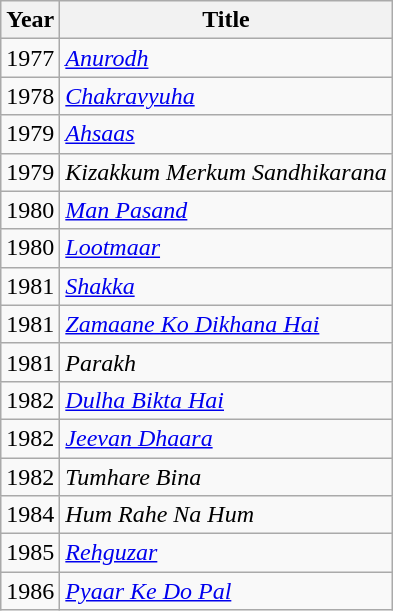<table class="wikitable">
<tr>
<th>Year</th>
<th>Title</th>
</tr>
<tr>
<td>1977</td>
<td><em><a href='#'>Anurodh</a></em></td>
</tr>
<tr>
<td>1978</td>
<td><em><a href='#'>Chakravyuha</a></em></td>
</tr>
<tr>
<td>1979</td>
<td><em><a href='#'>Ahsaas</a></em></td>
</tr>
<tr>
<td>1979</td>
<td><em>Kizakkum Merkum Sandhikarana</em></td>
</tr>
<tr>
<td>1980</td>
<td><em><a href='#'>Man Pasand</a></em></td>
</tr>
<tr>
<td>1980</td>
<td><em><a href='#'>Lootmaar</a></em></td>
</tr>
<tr>
<td>1981</td>
<td><em><a href='#'>Shakka</a></em></td>
</tr>
<tr>
<td>1981</td>
<td><em><a href='#'>Zamaane Ko Dikhana Hai</a></em></td>
</tr>
<tr>
<td>1981</td>
<td><em>Parakh</em></td>
</tr>
<tr>
<td>1982</td>
<td><em><a href='#'>Dulha Bikta Hai</a></em></td>
</tr>
<tr>
<td>1982</td>
<td><em><a href='#'>Jeevan Dhaara</a></em></td>
</tr>
<tr>
<td>1982</td>
<td><em>Tumhare Bina</em></td>
</tr>
<tr>
<td>1984</td>
<td><em>Hum Rahe Na Hum</em></td>
</tr>
<tr>
<td>1985</td>
<td><em><a href='#'>Rehguzar</a></em></td>
</tr>
<tr>
<td>1986</td>
<td><em><a href='#'>Pyaar Ke Do Pal</a></em></td>
</tr>
</table>
